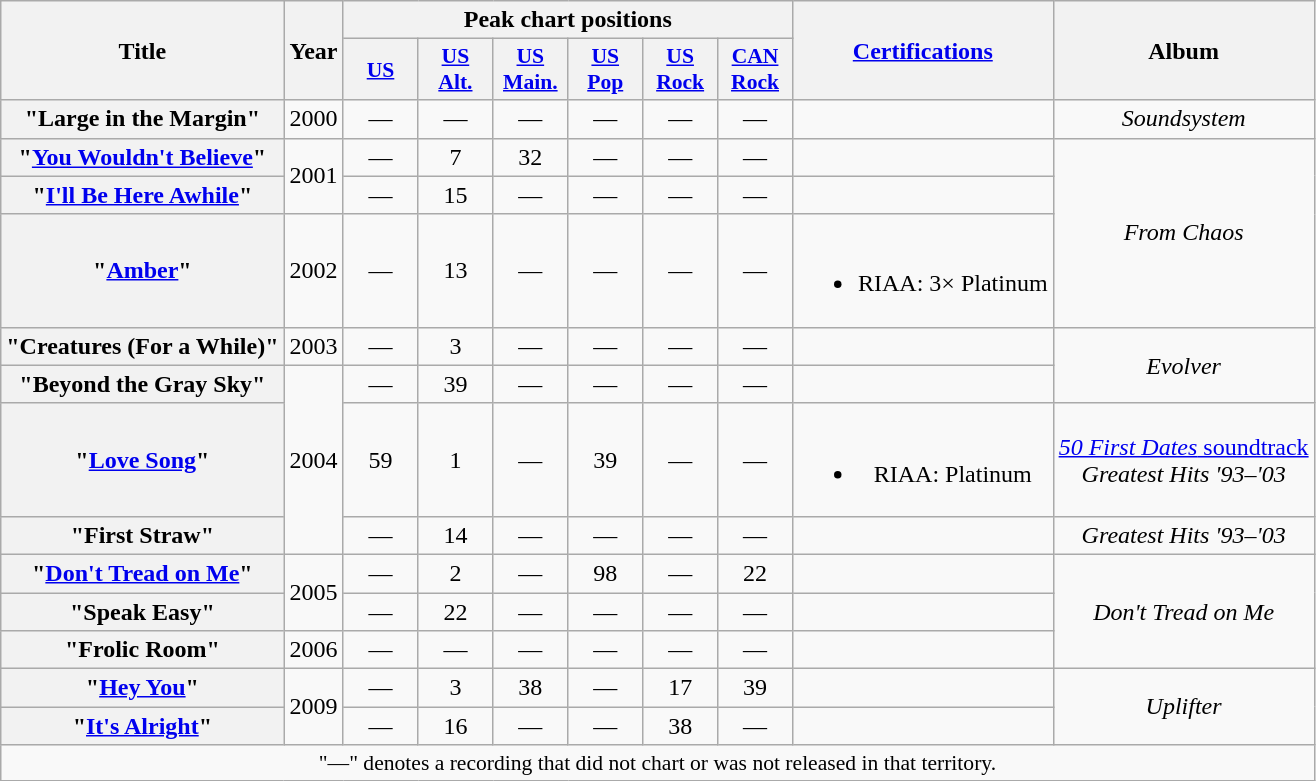<table class="wikitable plainrowheaders" style="text-align:center;" border="1">
<tr>
<th scope="col" rowspan="2">Title</th>
<th scope="col" rowspan="2">Year</th>
<th scope="col" colspan="6">Peak chart positions</th>
<th scope="col" rowspan="2"><a href='#'>Certifications</a></th>
<th scope="col" rowspan="2">Album</th>
</tr>
<tr>
<th scope="col" style="width:3em;font-size:90%;"><a href='#'>US</a><br></th>
<th scope="col" style="width:3em;font-size:90%;"><a href='#'>US<br>Alt.</a><br></th>
<th scope="col" style="width:3em;font-size:90%;"><a href='#'>US<br>Main.</a><br></th>
<th scope="col" style="width:3em;font-size:90%;"><a href='#'>US<br>Pop</a><br></th>
<th scope="col" style="width:3em;font-size:90%;"><a href='#'>US<br>Rock</a><br></th>
<th scope="col" style="width:3em;font-size:90%;"><a href='#'>CAN<br>Rock</a><br></th>
</tr>
<tr>
<th scope="row">"Large in the Margin"</th>
<td>2000</td>
<td>—</td>
<td>—</td>
<td>—</td>
<td>—</td>
<td>—</td>
<td>—</td>
<td></td>
<td><em>Soundsystem</em></td>
</tr>
<tr>
<th scope="row">"<a href='#'>You Wouldn't Believe</a>"</th>
<td rowspan="2">2001</td>
<td>—</td>
<td>7</td>
<td>32</td>
<td>—</td>
<td>—</td>
<td>—</td>
<td></td>
<td rowspan="3"><em>From Chaos</em></td>
</tr>
<tr>
<th scope="row">"<a href='#'>I'll Be Here Awhile</a>"</th>
<td>—</td>
<td>15</td>
<td>—</td>
<td>—</td>
<td>—</td>
<td>—</td>
<td></td>
</tr>
<tr>
<th scope="row">"<a href='#'>Amber</a>"</th>
<td>2002</td>
<td>—</td>
<td>13</td>
<td>—</td>
<td>—</td>
<td>—</td>
<td>—</td>
<td><br><ul><li>RIAA: 3× Platinum</li></ul></td>
</tr>
<tr>
<th scope="row">"Creatures (For a While)"</th>
<td>2003</td>
<td>—</td>
<td>3</td>
<td>—</td>
<td>—</td>
<td>—</td>
<td>—</td>
<td></td>
<td rowspan="2"><em>Evolver</em></td>
</tr>
<tr>
<th scope="row">"Beyond the Gray Sky"</th>
<td rowspan="3">2004</td>
<td>—</td>
<td>39</td>
<td>—</td>
<td>—</td>
<td>—</td>
<td>—</td>
<td></td>
</tr>
<tr>
<th scope="row">"<a href='#'>Love Song</a>"</th>
<td>59</td>
<td>1</td>
<td>—</td>
<td>39</td>
<td>—</td>
<td>—</td>
<td><br><ul><li>RIAA: Platinum</li></ul></td>
<td><a href='#'><em>50 First Dates</em> soundtrack</a> <br><em>Greatest Hits '93–'03</em></td>
</tr>
<tr>
<th scope="row">"First Straw"</th>
<td>—</td>
<td>14</td>
<td>—</td>
<td>—</td>
<td>—</td>
<td>—</td>
<td></td>
<td><em>Greatest Hits '93–'03</em></td>
</tr>
<tr>
<th scope="row">"<a href='#'>Don't Tread on Me</a>"</th>
<td rowspan="2">2005</td>
<td>—</td>
<td>2</td>
<td>—</td>
<td>98</td>
<td>—</td>
<td>22</td>
<td></td>
<td rowspan="3"><em>Don't Tread on Me</em></td>
</tr>
<tr>
<th scope="row">"Speak Easy"</th>
<td>—</td>
<td>22</td>
<td>—</td>
<td>—</td>
<td>—</td>
<td>—</td>
<td></td>
</tr>
<tr>
<th scope="row">"Frolic Room"</th>
<td>2006</td>
<td>—</td>
<td>—</td>
<td>—</td>
<td>—</td>
<td>—</td>
<td>—</td>
<td></td>
</tr>
<tr>
<th scope="row">"<a href='#'>Hey You</a>"</th>
<td rowspan="2">2009</td>
<td>—</td>
<td>3</td>
<td>38</td>
<td>—</td>
<td>17</td>
<td>39</td>
<td></td>
<td rowspan="2"><em>Uplifter</em></td>
</tr>
<tr>
<th scope="row">"<a href='#'>It's Alright</a>"</th>
<td>—</td>
<td>16</td>
<td>—</td>
<td>—</td>
<td>38</td>
<td>—</td>
<td></td>
</tr>
<tr>
<td colspan="15" style="font-size:90%">"—" denotes a recording that did not chart or was not released in that territory.</td>
</tr>
</table>
